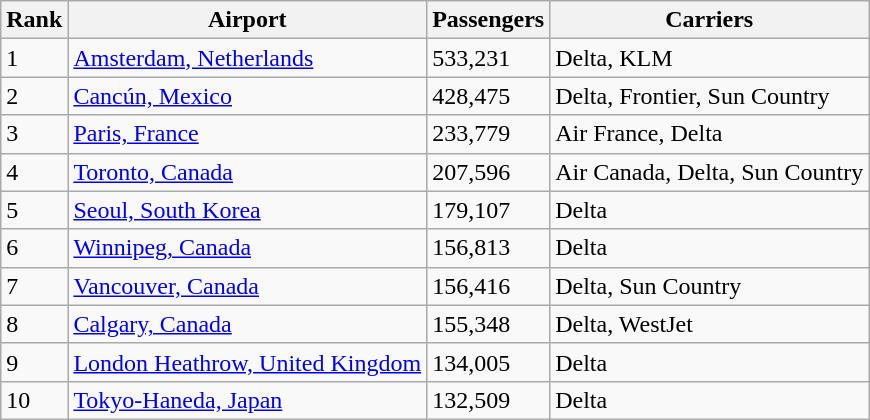<table class="wikitable sortable">
<tr>
<th>Rank</th>
<th>Airport</th>
<th>Passengers</th>
<th>Carriers</th>
</tr>
<tr>
<td>1</td>
<td> <a href='#'>Amsterdam, Netherlands</a></td>
<td>533,231</td>
<td>Delta, KLM</td>
</tr>
<tr>
<td>2</td>
<td> <a href='#'>Cancún, Mexico</a></td>
<td>428,475</td>
<td>Delta, Frontier, Sun Country</td>
</tr>
<tr>
<td>3</td>
<td> <a href='#'>Paris, France</a></td>
<td>233,779</td>
<td>Air France, Delta</td>
</tr>
<tr>
<td>4</td>
<td> <a href='#'>Toronto, Canada</a></td>
<td>207,596</td>
<td>Air Canada, Delta, Sun Country</td>
</tr>
<tr>
<td>5</td>
<td> <a href='#'>Seoul, South Korea</a></td>
<td>179,107</td>
<td>Delta</td>
</tr>
<tr>
<td>6</td>
<td> <a href='#'>Winnipeg, Canada</a></td>
<td>156,813</td>
<td>Delta</td>
</tr>
<tr>
<td>7</td>
<td> <a href='#'>Vancouver, Canada</a></td>
<td>156,416</td>
<td>Delta, Sun Country</td>
</tr>
<tr>
<td>8</td>
<td> <a href='#'>Calgary, Canada</a></td>
<td>155,348</td>
<td>Delta, WestJet</td>
</tr>
<tr>
<td>9</td>
<td> <a href='#'>London Heathrow, United Kingdom</a></td>
<td>134,005</td>
<td>Delta</td>
</tr>
<tr>
<td>10</td>
<td> <a href='#'>Tokyo-Haneda, Japan</a></td>
<td>132,509</td>
<td>Delta</td>
</tr>
</table>
